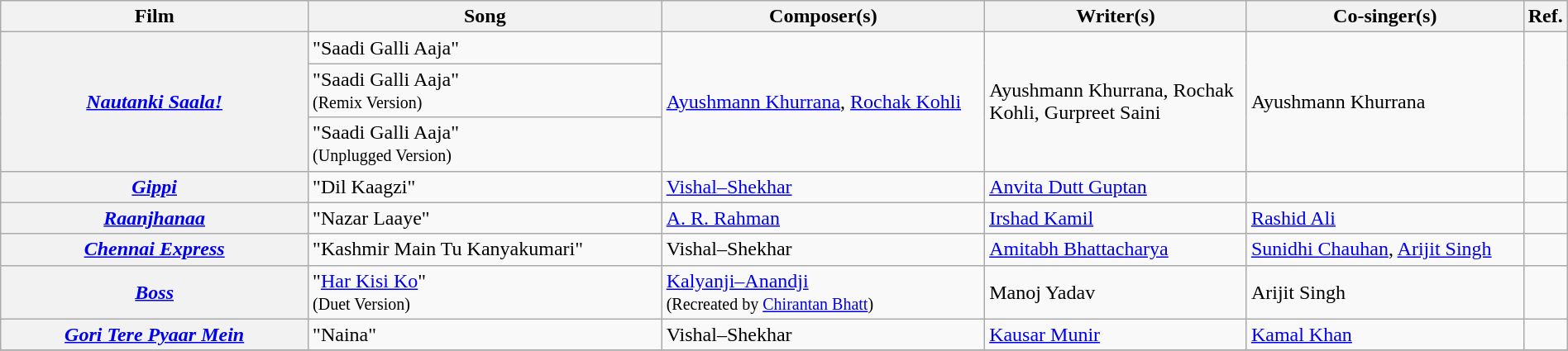<table class="wikitable plainrowheaders" width="100%" textcolor:#000;">
<tr>
<th scope="col" width=20%><strong>Film</strong></th>
<th scope="col" width=23%><strong>Song</strong></th>
<th scope="col" width=21%><strong>Composer(s)</strong></th>
<th scope="col" width=17%><strong>Writer(s)</strong></th>
<th scope="col" width=18%><strong>Co-singer(s)</strong></th>
<th scope="col" width=1%><strong>Ref.</strong></th>
</tr>
<tr>
<th scope="row" rowspan="3"><em><a href='#'>Nautanki Saala!</a></em></th>
<td>"Saadi Galli Aaja"</td>
<td rowspan="3"><a href='#'>Ayushmann Khurrana</a>, <a href='#'>Rochak Kohli</a></td>
<td rowspan="3">Ayushmann Khurrana, Rochak Kohli, Gurpreet Saini</td>
<td rowspan="3">Ayushmann Khurrana</td>
<td rowspan="3"></td>
</tr>
<tr>
<td>"Saadi Galli Aaja"<br><small>(Remix Version)</small></td>
</tr>
<tr>
<td>"Saadi Galli Aaja"<br><small>(Unplugged Version)</small></td>
</tr>
<tr>
<th scope="row"><em><a href='#'>Gippi</a></em></th>
<td>"Dil Kaagzi"</td>
<td><a href='#'>Vishal–Shekhar</a></td>
<td><a href='#'>Anvita Dutt Guptan</a></td>
<td></td>
<td></td>
</tr>
<tr>
<th scope="row"><em><a href='#'>Raanjhanaa</a></em></th>
<td>"Nazar Laaye"</td>
<td><a href='#'>A. R. Rahman</a></td>
<td><a href='#'>Irshad Kamil</a></td>
<td><a href='#'>Rashid Ali</a></td>
<td></td>
</tr>
<tr>
<th scope="row"><em><a href='#'>Chennai Express</a></em></th>
<td>"Kashmir Main Tu Kanyakumari"</td>
<td>Vishal–Shekhar</td>
<td><a href='#'>Amitabh Bhattacharya</a></td>
<td><a href='#'>Sunidhi Chauhan</a>, <a href='#'>Arijit Singh</a></td>
<td></td>
</tr>
<tr>
<th scope="row"><em><a href='#'>Boss</a></em></th>
<td>"<a href='#'>Har Kisi Ko</a>"<br><small>(Duet Version)</small></td>
<td><a href='#'>Kalyanji–Anandji</a><br><small>(Recreated by <a href='#'>Chirantan Bhatt</a>)</small></td>
<td>Manoj Yadav</td>
<td>Arijit Singh</td>
<td></td>
</tr>
<tr>
<th scope="row"><em><a href='#'>Gori Tere Pyaar Mein</a></em></th>
<td>"Naina"</td>
<td>Vishal–Shekhar</td>
<td><a href='#'>Kausar Munir</a></td>
<td><a href='#'>Kamal Khan</a></td>
<td></td>
</tr>
<tr>
</tr>
</table>
